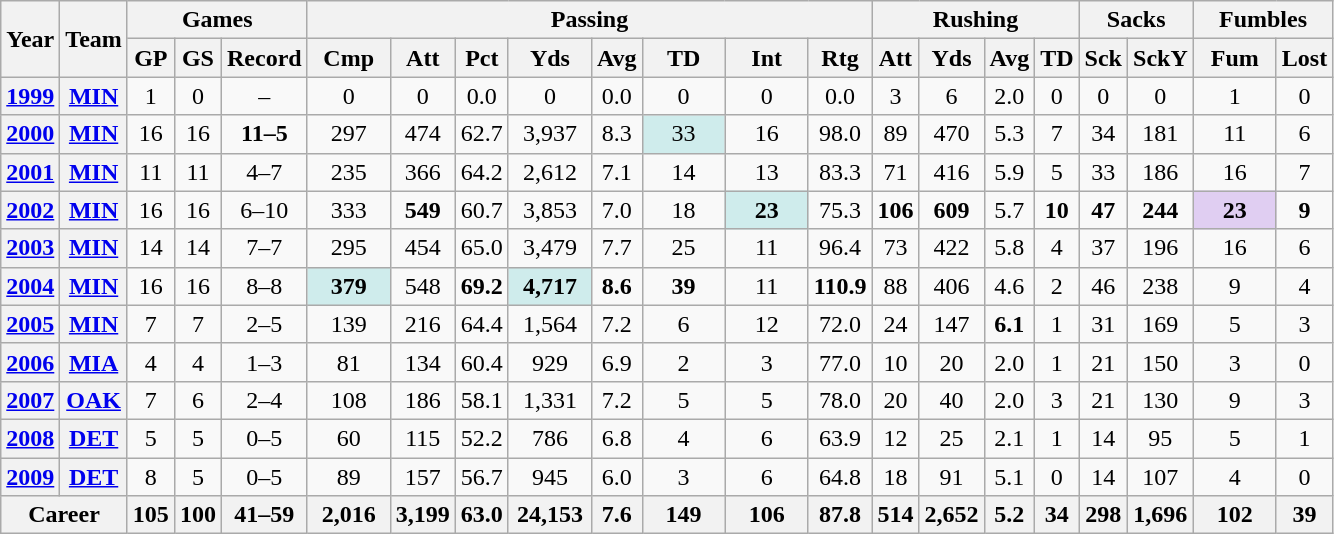<table class="wikitable" style="text-align:center;">
<tr>
<th rowspan="2">Year</th>
<th rowspan="2">Team</th>
<th colspan="3">Games</th>
<th colspan="8">Passing</th>
<th colspan="4">Rushing</th>
<th colspan="2">Sacks</th>
<th colspan="2">Fumbles</th>
</tr>
<tr>
<th>GP</th>
<th>GS</th>
<th>Record</th>
<th>Cmp</th>
<th>Att</th>
<th>Pct</th>
<th>Yds</th>
<th>Avg</th>
<th>TD</th>
<th>Int</th>
<th>Rtg</th>
<th>Att</th>
<th>Yds</th>
<th>Avg</th>
<th>TD</th>
<th>Sck</th>
<th>SckY</th>
<th>Fum</th>
<th>Lost</th>
</tr>
<tr>
<th><a href='#'>1999</a></th>
<th><a href='#'>MIN</a></th>
<td>1</td>
<td>0</td>
<td>–</td>
<td>0</td>
<td>0</td>
<td>0.0</td>
<td>0</td>
<td>0.0</td>
<td>0</td>
<td>0</td>
<td>0.0</td>
<td>3</td>
<td>6</td>
<td>2.0</td>
<td>0</td>
<td>0</td>
<td>0</td>
<td>1</td>
<td>0</td>
</tr>
<tr>
<th><a href='#'>2000</a></th>
<th><a href='#'>MIN</a></th>
<td>16</td>
<td>16</td>
<td><strong>11–5</strong></td>
<td>297</td>
<td>474</td>
<td>62.7</td>
<td>3,937</td>
<td>8.3</td>
<td style="background:#cfecec; width:3em;">33</td>
<td>16</td>
<td>98.0</td>
<td>89</td>
<td>470</td>
<td>5.3</td>
<td>7</td>
<td>34</td>
<td>181</td>
<td>11</td>
<td>6</td>
</tr>
<tr>
<th><a href='#'>2001</a></th>
<th><a href='#'>MIN</a></th>
<td>11</td>
<td>11</td>
<td>4–7</td>
<td>235</td>
<td>366</td>
<td>64.2</td>
<td>2,612</td>
<td>7.1</td>
<td>14</td>
<td>13</td>
<td>83.3</td>
<td>71</td>
<td>416</td>
<td>5.9</td>
<td>5</td>
<td>33</td>
<td>186</td>
<td>16</td>
<td>7</td>
</tr>
<tr>
<th><a href='#'>2002</a></th>
<th><a href='#'>MIN</a></th>
<td>16</td>
<td>16</td>
<td>6–10</td>
<td>333</td>
<td><strong>549</strong></td>
<td>60.7</td>
<td>3,853</td>
<td>7.0</td>
<td>18</td>
<td style="background:#cfecec; width:3em;"><strong>23</strong></td>
<td>75.3</td>
<td><strong>106</strong></td>
<td><strong>609</strong></td>
<td>5.7</td>
<td><strong>10</strong></td>
<td><strong>47</strong></td>
<td><strong>244</strong></td>
<td style="background:#e0cef2; width:3em;"><strong>23</strong></td>
<td><strong>9</strong></td>
</tr>
<tr>
<th><a href='#'>2003</a></th>
<th><a href='#'>MIN</a></th>
<td>14</td>
<td>14</td>
<td>7–7</td>
<td>295</td>
<td>454</td>
<td>65.0</td>
<td>3,479</td>
<td>7.7</td>
<td>25</td>
<td>11</td>
<td>96.4</td>
<td>73</td>
<td>422</td>
<td>5.8</td>
<td>4</td>
<td>37</td>
<td>196</td>
<td>16</td>
<td>6</td>
</tr>
<tr>
<th><a href='#'>2004</a></th>
<th><a href='#'>MIN</a></th>
<td>16</td>
<td>16</td>
<td>8–8</td>
<td style="background:#cfecec; width:3em;"><strong>379</strong></td>
<td>548</td>
<td><strong>69.2</strong></td>
<td style="background:#cfecec; width:3em;"><strong>4,717</strong></td>
<td><strong>8.6</strong></td>
<td><strong>39</strong></td>
<td>11</td>
<td><strong>110.9</strong></td>
<td>88</td>
<td>406</td>
<td>4.6</td>
<td>2</td>
<td>46</td>
<td>238</td>
<td>9</td>
<td>4</td>
</tr>
<tr>
<th><a href='#'>2005</a></th>
<th><a href='#'>MIN</a></th>
<td>7</td>
<td>7</td>
<td>2–5</td>
<td>139</td>
<td>216</td>
<td>64.4</td>
<td>1,564</td>
<td>7.2</td>
<td>6</td>
<td>12</td>
<td>72.0</td>
<td>24</td>
<td>147</td>
<td><strong>6.1</strong></td>
<td>1</td>
<td>31</td>
<td>169</td>
<td>5</td>
<td>3</td>
</tr>
<tr>
<th><a href='#'>2006</a></th>
<th><a href='#'>MIA</a></th>
<td>4</td>
<td>4</td>
<td>1–3</td>
<td>81</td>
<td>134</td>
<td>60.4</td>
<td>929</td>
<td>6.9</td>
<td>2</td>
<td>3</td>
<td>77.0</td>
<td>10</td>
<td>20</td>
<td>2.0</td>
<td>1</td>
<td>21</td>
<td>150</td>
<td>3</td>
<td>0</td>
</tr>
<tr>
<th><a href='#'>2007</a></th>
<th><a href='#'>OAK</a></th>
<td>7</td>
<td>6</td>
<td>2–4</td>
<td>108</td>
<td>186</td>
<td>58.1</td>
<td>1,331</td>
<td>7.2</td>
<td>5</td>
<td>5</td>
<td>78.0</td>
<td>20</td>
<td>40</td>
<td>2.0</td>
<td>3</td>
<td>21</td>
<td>130</td>
<td>9</td>
<td>3</td>
</tr>
<tr>
<th><a href='#'>2008</a></th>
<th><a href='#'>DET</a></th>
<td>5</td>
<td>5</td>
<td>0–5</td>
<td>60</td>
<td>115</td>
<td>52.2</td>
<td>786</td>
<td>6.8</td>
<td>4</td>
<td>6</td>
<td>63.9</td>
<td>12</td>
<td>25</td>
<td>2.1</td>
<td>1</td>
<td>14</td>
<td>95</td>
<td>5</td>
<td>1</td>
</tr>
<tr>
<th><a href='#'>2009</a></th>
<th><a href='#'>DET</a></th>
<td>8</td>
<td>5</td>
<td>0–5</td>
<td>89</td>
<td>157</td>
<td>56.7</td>
<td>945</td>
<td>6.0</td>
<td>3</td>
<td>6</td>
<td>64.8</td>
<td>18</td>
<td>91</td>
<td>5.1</td>
<td>0</td>
<td>14</td>
<td>107</td>
<td>4</td>
<td>0</td>
</tr>
<tr>
<th colspan="2">Career</th>
<th>105</th>
<th>100</th>
<th>41–59</th>
<th>2,016</th>
<th>3,199</th>
<th>63.0</th>
<th>24,153</th>
<th>7.6</th>
<th>149</th>
<th>106</th>
<th>87.8</th>
<th>514</th>
<th>2,652</th>
<th>5.2</th>
<th>34</th>
<th>298</th>
<th>1,696</th>
<th>102</th>
<th>39</th>
</tr>
</table>
